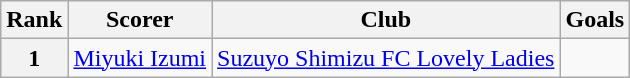<table class="wikitable">
<tr>
<th>Rank</th>
<th>Scorer</th>
<th>Club</th>
<th>Goals</th>
</tr>
<tr>
<th>1</th>
<td> <a href='#'>Miyuki Izumi</a></td>
<td><a href='#'>Suzuyo Shimizu FC Lovely Ladies</a></td>
<td></td>
</tr>
</table>
